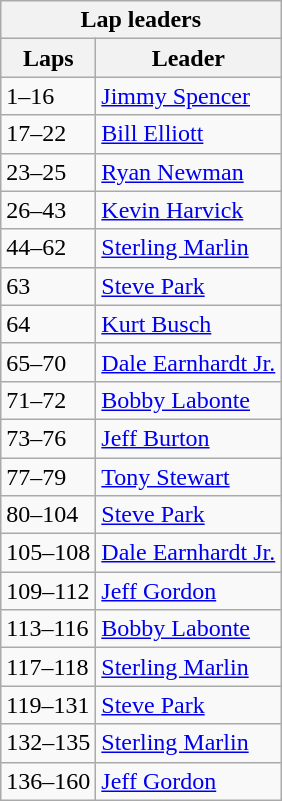<table class="wikitable">
<tr>
<th colspan=2>Lap leaders</th>
</tr>
<tr>
<th>Laps</th>
<th>Leader</th>
</tr>
<tr>
<td>1–16</td>
<td><a href='#'>Jimmy Spencer</a></td>
</tr>
<tr>
<td>17–22</td>
<td><a href='#'>Bill Elliott</a></td>
</tr>
<tr>
<td>23–25</td>
<td><a href='#'>Ryan Newman</a></td>
</tr>
<tr>
<td>26–43</td>
<td><a href='#'>Kevin Harvick</a></td>
</tr>
<tr>
<td>44–62</td>
<td><a href='#'>Sterling Marlin</a></td>
</tr>
<tr>
<td>63</td>
<td><a href='#'>Steve Park</a></td>
</tr>
<tr>
<td>64</td>
<td><a href='#'>Kurt Busch</a></td>
</tr>
<tr>
<td>65–70</td>
<td><a href='#'>Dale Earnhardt Jr.</a></td>
</tr>
<tr>
<td>71–72</td>
<td><a href='#'>Bobby Labonte</a></td>
</tr>
<tr>
<td>73–76</td>
<td><a href='#'>Jeff Burton</a></td>
</tr>
<tr>
<td>77–79</td>
<td><a href='#'>Tony Stewart</a></td>
</tr>
<tr>
<td>80–104</td>
<td><a href='#'>Steve Park</a></td>
</tr>
<tr>
<td>105–108</td>
<td><a href='#'>Dale Earnhardt Jr.</a></td>
</tr>
<tr>
<td>109–112</td>
<td><a href='#'>Jeff Gordon</a></td>
</tr>
<tr>
<td>113–116</td>
<td><a href='#'>Bobby Labonte</a></td>
</tr>
<tr>
<td>117–118</td>
<td><a href='#'>Sterling Marlin</a></td>
</tr>
<tr>
<td>119–131</td>
<td><a href='#'>Steve Park</a></td>
</tr>
<tr>
<td>132–135</td>
<td><a href='#'>Sterling Marlin</a></td>
</tr>
<tr>
<td>136–160</td>
<td><a href='#'>Jeff Gordon</a></td>
</tr>
</table>
